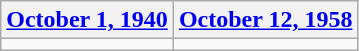<table class=wikitable>
<tr>
<th><a href='#'>October 1, 1940</a></th>
<th><a href='#'>October 12, 1958</a></th>
</tr>
<tr>
<td></td>
<td></td>
</tr>
</table>
